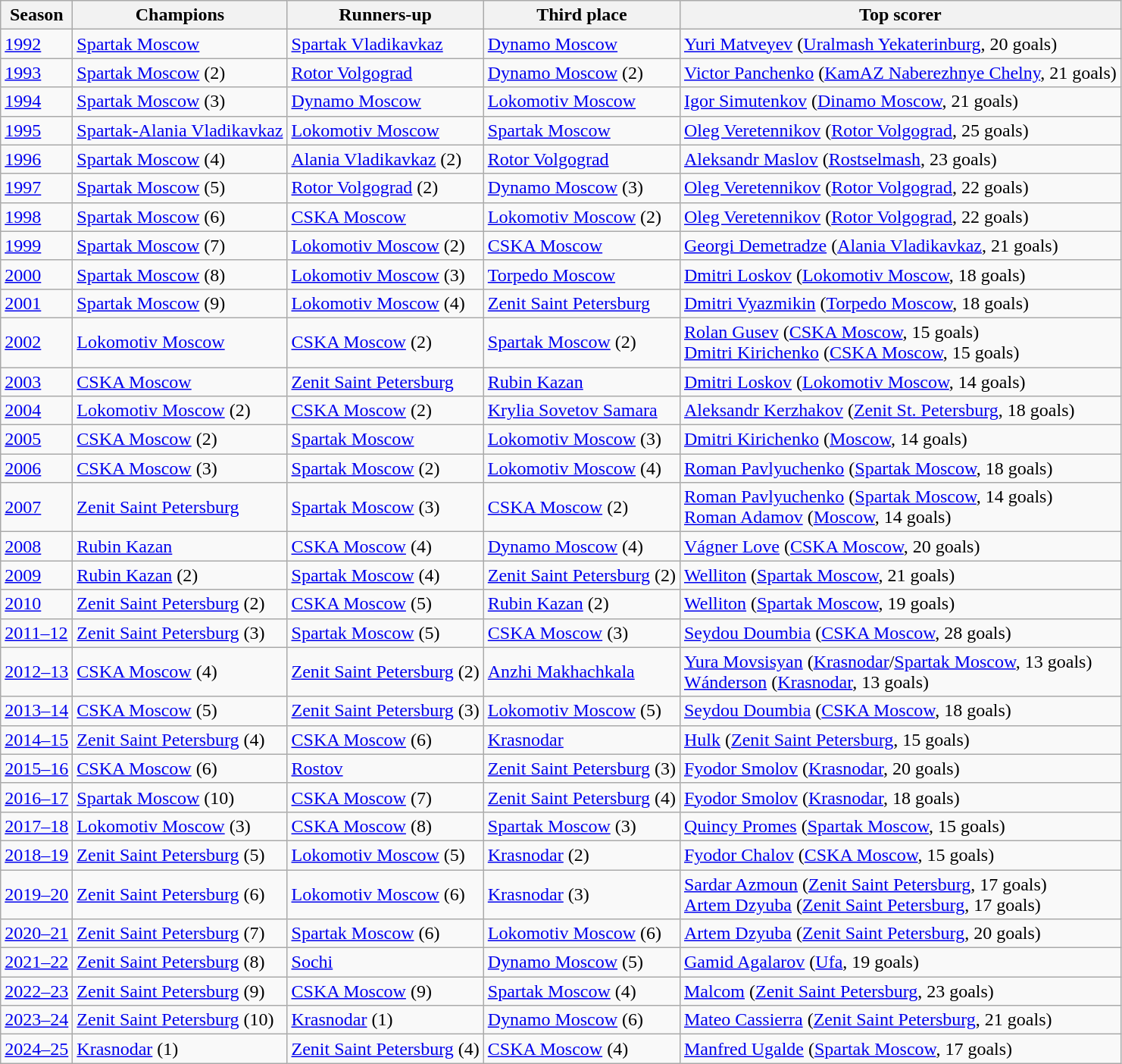<table class="wikitable">
<tr>
<th>Season</th>
<th>Champions</th>
<th>Runners-up</th>
<th>Third place</th>
<th>Top scorer</th>
</tr>
<tr>
<td><a href='#'>1992</a></td>
<td><a href='#'>Spartak Moscow</a></td>
<td><a href='#'>Spartak Vladikavkaz</a></td>
<td><a href='#'>Dynamo Moscow</a></td>
<td> <a href='#'>Yuri Matveyev</a> (<a href='#'>Uralmash Yekaterinburg</a>, 20 goals)</td>
</tr>
<tr>
<td><a href='#'>1993</a></td>
<td><a href='#'>Spartak Moscow</a> (2)</td>
<td><a href='#'>Rotor Volgograd</a></td>
<td><a href='#'>Dynamo Moscow</a> (2)</td>
<td> <a href='#'>Victor Panchenko</a> (<a href='#'>KamAZ Naberezhnye Chelny</a>, 21 goals)</td>
</tr>
<tr>
<td><a href='#'>1994</a></td>
<td><a href='#'>Spartak Moscow</a> (3)</td>
<td><a href='#'>Dynamo Moscow</a></td>
<td><a href='#'>Lokomotiv Moscow</a></td>
<td> <a href='#'>Igor Simutenkov</a> (<a href='#'>Dinamo Moscow</a>, 21 goals)</td>
</tr>
<tr>
<td><a href='#'>1995</a></td>
<td><a href='#'>Spartak-Alania Vladikavkaz</a></td>
<td><a href='#'>Lokomotiv Moscow</a></td>
<td><a href='#'>Spartak Moscow</a></td>
<td> <a href='#'>Oleg Veretennikov</a> (<a href='#'>Rotor Volgograd</a>, 25 goals)</td>
</tr>
<tr>
<td><a href='#'>1996</a></td>
<td><a href='#'>Spartak Moscow</a> (4)</td>
<td><a href='#'>Alania Vladikavkaz</a> (2)</td>
<td><a href='#'>Rotor Volgograd</a></td>
<td> <a href='#'>Aleksandr Maslov</a> (<a href='#'>Rostselmash</a>, 23 goals)</td>
</tr>
<tr>
<td><a href='#'>1997</a></td>
<td><a href='#'>Spartak Moscow</a> (5)</td>
<td><a href='#'>Rotor Volgograd</a> (2)</td>
<td><a href='#'>Dynamo Moscow</a> (3)</td>
<td> <a href='#'>Oleg Veretennikov</a> (<a href='#'>Rotor Volgograd</a>, 22 goals)</td>
</tr>
<tr>
<td><a href='#'>1998</a></td>
<td><a href='#'>Spartak Moscow</a> (6)</td>
<td><a href='#'>CSKA Moscow</a></td>
<td><a href='#'>Lokomotiv Moscow</a> (2)</td>
<td> <a href='#'>Oleg Veretennikov</a> (<a href='#'>Rotor Volgograd</a>, 22 goals)</td>
</tr>
<tr>
<td><a href='#'>1999</a></td>
<td><a href='#'>Spartak Moscow</a> (7)</td>
<td><a href='#'>Lokomotiv Moscow</a> (2)</td>
<td><a href='#'>CSKA Moscow</a></td>
<td> <a href='#'>Georgi Demetradze</a> (<a href='#'>Alania Vladikavkaz</a>, 21 goals)</td>
</tr>
<tr>
<td><a href='#'>2000</a></td>
<td><a href='#'>Spartak Moscow</a> (8)</td>
<td><a href='#'>Lokomotiv Moscow</a> (3)</td>
<td><a href='#'>Torpedo Moscow</a></td>
<td> <a href='#'>Dmitri Loskov</a> (<a href='#'>Lokomotiv Moscow</a>, 18 goals)</td>
</tr>
<tr>
<td><a href='#'>2001</a></td>
<td><a href='#'>Spartak Moscow</a> (9)</td>
<td><a href='#'>Lokomotiv Moscow</a> (4)</td>
<td><a href='#'>Zenit Saint Petersburg</a></td>
<td> <a href='#'>Dmitri Vyazmikin</a> (<a href='#'>Torpedo Moscow</a>, 18 goals)</td>
</tr>
<tr>
<td><a href='#'>2002</a></td>
<td><a href='#'>Lokomotiv Moscow</a></td>
<td><a href='#'>CSKA Moscow</a> (2)</td>
<td><a href='#'>Spartak Moscow</a> (2)</td>
<td> <a href='#'>Rolan Gusev</a> (<a href='#'>CSKA Moscow</a>, 15 goals)<br> <a href='#'>Dmitri Kirichenko</a> (<a href='#'>CSKA Moscow</a>, 15 goals)</td>
</tr>
<tr>
<td><a href='#'>2003</a></td>
<td><a href='#'>CSKA Moscow</a></td>
<td><a href='#'>Zenit Saint Petersburg</a></td>
<td><a href='#'>Rubin Kazan</a></td>
<td> <a href='#'>Dmitri Loskov</a> (<a href='#'>Lokomotiv Moscow</a>, 14 goals)</td>
</tr>
<tr>
<td><a href='#'>2004</a></td>
<td><a href='#'>Lokomotiv Moscow</a> (2)</td>
<td><a href='#'>CSKA Moscow</a> (2)</td>
<td><a href='#'>Krylia Sovetov Samara</a></td>
<td> <a href='#'>Aleksandr Kerzhakov</a> (<a href='#'>Zenit St. Petersburg</a>, 18 goals)</td>
</tr>
<tr>
<td><a href='#'>2005</a></td>
<td><a href='#'>CSKA Moscow</a> (2)</td>
<td><a href='#'>Spartak Moscow</a></td>
<td><a href='#'>Lokomotiv Moscow</a> (3)</td>
<td> <a href='#'>Dmitri Kirichenko</a> (<a href='#'>Moscow</a>, 14 goals)</td>
</tr>
<tr>
<td><a href='#'>2006</a></td>
<td><a href='#'>CSKA Moscow</a> (3)</td>
<td><a href='#'>Spartak Moscow</a> (2)</td>
<td><a href='#'>Lokomotiv Moscow</a> (4)</td>
<td> <a href='#'>Roman Pavlyuchenko</a> (<a href='#'>Spartak Moscow</a>, 18 goals)</td>
</tr>
<tr>
<td><a href='#'>2007</a></td>
<td><a href='#'>Zenit Saint Petersburg</a></td>
<td><a href='#'>Spartak Moscow</a> (3)</td>
<td><a href='#'>CSKA Moscow</a> (2)</td>
<td> <a href='#'>Roman Pavlyuchenko</a> (<a href='#'>Spartak Moscow</a>, 14 goals)<br> <a href='#'>Roman Adamov</a> (<a href='#'>Moscow</a>, 14 goals)</td>
</tr>
<tr>
<td><a href='#'>2008</a></td>
<td><a href='#'>Rubin Kazan</a></td>
<td><a href='#'>CSKA Moscow</a> (4)</td>
<td><a href='#'>Dynamo Moscow</a> (4)</td>
<td> <a href='#'>Vágner Love</a> (<a href='#'>CSKA Moscow</a>, 20 goals)</td>
</tr>
<tr>
<td><a href='#'>2009</a></td>
<td><a href='#'>Rubin Kazan</a> (2)</td>
<td><a href='#'>Spartak Moscow</a> (4)</td>
<td><a href='#'>Zenit Saint Petersburg</a> (2)</td>
<td> <a href='#'>Welliton</a> (<a href='#'>Spartak Moscow</a>, 21 goals)</td>
</tr>
<tr>
<td><a href='#'>2010</a></td>
<td><a href='#'>Zenit Saint Petersburg</a> (2)</td>
<td><a href='#'>CSKA Moscow</a> (5)</td>
<td><a href='#'>Rubin Kazan</a> (2)</td>
<td> <a href='#'>Welliton</a> (<a href='#'>Spartak Moscow</a>, 19 goals)</td>
</tr>
<tr>
<td><a href='#'>2011–12</a></td>
<td><a href='#'>Zenit Saint Petersburg</a> (3)</td>
<td><a href='#'>Spartak Moscow</a> (5)</td>
<td><a href='#'>CSKA Moscow</a> (3)</td>
<td> <a href='#'>Seydou Doumbia</a> (<a href='#'>CSKA Moscow</a>, 28 goals)</td>
</tr>
<tr>
<td><a href='#'>2012–13</a></td>
<td><a href='#'>CSKA Moscow</a> (4)</td>
<td><a href='#'>Zenit Saint Petersburg</a> (2)</td>
<td><a href='#'>Anzhi Makhachkala</a></td>
<td> <a href='#'>Yura Movsisyan</a> (<a href='#'>Krasnodar</a>/<a href='#'>Spartak Moscow</a>, 13 goals)<br> <a href='#'>Wánderson</a> (<a href='#'>Krasnodar</a>, 13 goals)</td>
</tr>
<tr>
<td><a href='#'>2013–14</a></td>
<td><a href='#'>CSKA Moscow</a> (5)</td>
<td><a href='#'>Zenit Saint Petersburg</a> (3)</td>
<td><a href='#'>Lokomotiv Moscow</a> (5)</td>
<td> <a href='#'>Seydou Doumbia</a> (<a href='#'>CSKA Moscow</a>, 18 goals)</td>
</tr>
<tr>
<td><a href='#'>2014–15</a></td>
<td><a href='#'>Zenit Saint Petersburg</a> (4)</td>
<td><a href='#'>CSKA Moscow</a> (6)</td>
<td><a href='#'>Krasnodar</a></td>
<td> <a href='#'>Hulk</a> (<a href='#'>Zenit Saint Petersburg</a>, 15 goals)</td>
</tr>
<tr>
<td><a href='#'>2015–16</a></td>
<td><a href='#'>CSKA Moscow</a> (6)</td>
<td><a href='#'>Rostov</a></td>
<td><a href='#'>Zenit Saint Petersburg</a> (3)</td>
<td> <a href='#'>Fyodor Smolov</a> (<a href='#'>Krasnodar</a>, 20 goals)</td>
</tr>
<tr>
<td><a href='#'>2016–17</a></td>
<td><a href='#'>Spartak Moscow</a> (10)</td>
<td><a href='#'>CSKA Moscow</a> (7)</td>
<td><a href='#'>Zenit Saint Petersburg</a> (4)</td>
<td> <a href='#'>Fyodor Smolov</a> (<a href='#'>Krasnodar</a>, 18 goals)</td>
</tr>
<tr>
<td><a href='#'>2017–18</a></td>
<td><a href='#'>Lokomotiv Moscow</a> (3)</td>
<td><a href='#'>CSKA Moscow</a> (8)</td>
<td><a href='#'>Spartak Moscow</a> (3)</td>
<td> <a href='#'>Quincy Promes</a> (<a href='#'>Spartak Moscow</a>, 15 goals)</td>
</tr>
<tr>
<td><a href='#'>2018–19</a></td>
<td><a href='#'>Zenit Saint Petersburg</a> (5)</td>
<td><a href='#'>Lokomotiv Moscow</a> (5)</td>
<td><a href='#'>Krasnodar</a> (2)</td>
<td> <a href='#'>Fyodor Chalov</a> (<a href='#'>CSKA Moscow</a>, 15 goals)</td>
</tr>
<tr>
<td><a href='#'>2019–20</a></td>
<td><a href='#'>Zenit Saint Petersburg</a> (6)</td>
<td><a href='#'>Lokomotiv Moscow</a> (6)</td>
<td><a href='#'>Krasnodar</a> (3)</td>
<td> <a href='#'>Sardar Azmoun</a> (<a href='#'>Zenit Saint Petersburg</a>, 17 goals)<br> <a href='#'>Artem Dzyuba</a> (<a href='#'>Zenit Saint Petersburg</a>, 17 goals)</td>
</tr>
<tr>
<td><a href='#'>2020–21</a></td>
<td><a href='#'>Zenit Saint Petersburg</a> (7)</td>
<td><a href='#'>Spartak Moscow</a> (6)</td>
<td><a href='#'>Lokomotiv Moscow</a> (6)</td>
<td> <a href='#'>Artem Dzyuba</a> (<a href='#'>Zenit Saint Petersburg</a>, 20 goals)</td>
</tr>
<tr>
<td><a href='#'>2021–22</a></td>
<td><a href='#'>Zenit Saint Petersburg</a> (8)</td>
<td><a href='#'>Sochi</a></td>
<td><a href='#'>Dynamo Moscow</a> (5)</td>
<td> <a href='#'>Gamid Agalarov</a> (<a href='#'>Ufa</a>, 19 goals)</td>
</tr>
<tr>
<td><a href='#'>2022–23</a></td>
<td><a href='#'>Zenit Saint Petersburg</a> (9)</td>
<td><a href='#'>CSKA Moscow</a> (9)</td>
<td><a href='#'>Spartak Moscow</a> (4)</td>
<td> <a href='#'>Malcom</a> (<a href='#'>Zenit Saint Petersburg</a>, 23 goals)</td>
</tr>
<tr>
<td><a href='#'>2023–24</a></td>
<td><a href='#'>Zenit Saint Petersburg</a> (10)</td>
<td><a href='#'>Krasnodar</a> (1)</td>
<td><a href='#'>Dynamo Moscow</a> (6)</td>
<td> <a href='#'>Mateo Cassierra</a> (<a href='#'>Zenit Saint Petersburg</a>, 21 goals)</td>
</tr>
<tr>
<td><a href='#'>2024–25</a></td>
<td><a href='#'>Krasnodar</a> (1)</td>
<td><a href='#'>Zenit Saint Petersburg</a> (4)</td>
<td><a href='#'>CSKA Moscow</a> (4)</td>
<td> <a href='#'>Manfred Ugalde</a> (<a href='#'>Spartak Moscow</a>, 17 goals)</td>
</tr>
</table>
